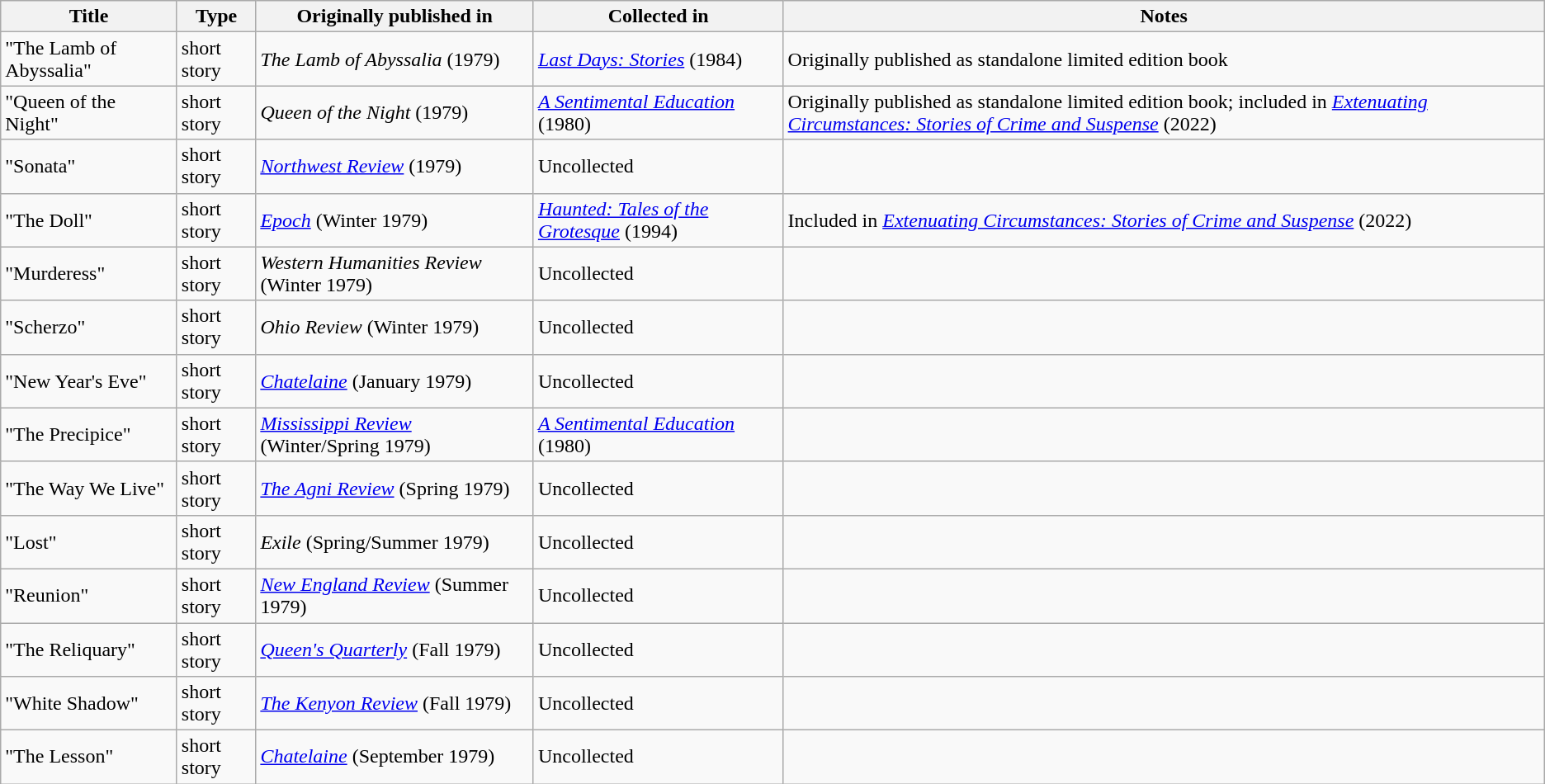<table class="wikitable">
<tr>
<th>Title</th>
<th>Type</th>
<th>Originally published in</th>
<th>Collected in</th>
<th>Notes</th>
</tr>
<tr>
<td>"The Lamb of Abyssalia"</td>
<td>short story</td>
<td><em>The Lamb of Abyssalia</em> (1979)</td>
<td><em><a href='#'>Last Days: Stories</a></em> (1984)</td>
<td>Originally published as standalone limited edition book</td>
</tr>
<tr>
<td>"Queen of the Night"</td>
<td>short story</td>
<td><em>Queen of the Night</em> (1979)</td>
<td><em><a href='#'>A Sentimental Education</a></em> (1980)</td>
<td>Originally published as standalone limited edition book; included in <em><a href='#'>Extenuating Circumstances: Stories of Crime and Suspense</a></em> (2022)</td>
</tr>
<tr>
<td>"Sonata"</td>
<td>short story</td>
<td><em><a href='#'>Northwest Review</a></em> (1979)</td>
<td>Uncollected</td>
<td></td>
</tr>
<tr>
<td>"The Doll"</td>
<td>short story</td>
<td><em><a href='#'>Epoch</a></em> (Winter 1979)</td>
<td><em><a href='#'>Haunted: Tales of the Grotesque</a></em> (1994)</td>
<td>Included in <em><a href='#'>Extenuating Circumstances: Stories of Crime and Suspense</a></em> (2022)</td>
</tr>
<tr>
<td>"Murderess"</td>
<td>short story</td>
<td><em>Western Humanities Review</em> (Winter 1979)</td>
<td>Uncollected</td>
<td></td>
</tr>
<tr>
<td>"Scherzo"</td>
<td>short story</td>
<td><em>Ohio Review</em> (Winter 1979)</td>
<td>Uncollected</td>
<td></td>
</tr>
<tr>
<td>"New Year's Eve"</td>
<td>short story</td>
<td><em><a href='#'>Chatelaine</a></em> (January 1979)</td>
<td>Uncollected</td>
<td></td>
</tr>
<tr>
<td>"The Precipice"</td>
<td>short story</td>
<td><em><a href='#'>Mississippi Review</a></em> (Winter/Spring 1979)</td>
<td><em><a href='#'>A Sentimental Education</a></em> (1980)</td>
<td></td>
</tr>
<tr>
<td>"The Way We Live"</td>
<td>short story</td>
<td><em><a href='#'>The Agni Review</a></em> (Spring 1979)</td>
<td>Uncollected</td>
<td></td>
</tr>
<tr>
<td>"Lost"</td>
<td>short story</td>
<td><em>Exile</em> (Spring/Summer 1979)</td>
<td>Uncollected</td>
<td></td>
</tr>
<tr>
<td>"Reunion"</td>
<td>short story</td>
<td><em><a href='#'>New England Review</a></em> (Summer 1979)</td>
<td>Uncollected</td>
<td></td>
</tr>
<tr>
<td>"The Reliquary"</td>
<td>short story</td>
<td><em><a href='#'>Queen's Quarterly</a></em> (Fall 1979)</td>
<td>Uncollected</td>
<td></td>
</tr>
<tr>
<td>"White Shadow"</td>
<td>short story</td>
<td><em><a href='#'>The Kenyon Review</a></em> (Fall 1979)</td>
<td>Uncollected</td>
<td></td>
</tr>
<tr>
<td>"The Lesson"</td>
<td>short story</td>
<td><em><a href='#'>Chatelaine</a></em> (September 1979)</td>
<td>Uncollected</td>
<td></td>
</tr>
</table>
